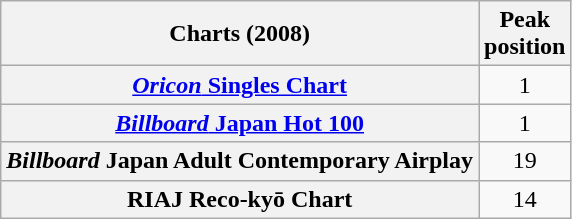<table class="wikitable plainrowheaders sortable">
<tr>
<th>Charts (2008)</th>
<th>Peak<br>position</th>
</tr>
<tr>
<th scope="row"><a href='#'><em>Oricon</em> Singles Chart</a></th>
<td style="text-align:center;">1</td>
</tr>
<tr>
<th scope="row"><a href='#'><em>Billboard</em> Japan Hot 100</a></th>
<td style="text-align:center;">1</td>
</tr>
<tr>
<th scope="row"><em>Billboard</em> Japan Adult Contemporary Airplay</th>
<td style="text-align:center;">19</td>
</tr>
<tr>
<th scope="row">RIAJ Reco-kyō Chart</th>
<td style="text-align:center;">14</td>
</tr>
</table>
